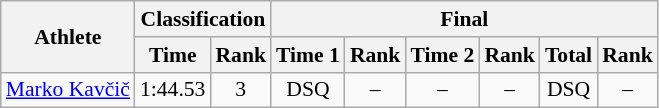<table class="wikitable" style="font-size:90%">
<tr>
<th rowspan="2">Athlete</th>
<th colspan="2">Classification</th>
<th colspan="6">Final</th>
</tr>
<tr>
<th>Time</th>
<th>Rank</th>
<th>Time 1</th>
<th>Rank</th>
<th>Time 2</th>
<th>Rank</th>
<th>Total</th>
<th>Rank</th>
</tr>
<tr>
<td><a href='#'>Marko Kavčič</a></td>
<td align="center">1:44.53</td>
<td align="center">3</td>
<td align="center">DSQ</td>
<td align="center">–</td>
<td align="center">–</td>
<td align="center">–</td>
<td align="center">DSQ</td>
<td align="center">–</td>
</tr>
</table>
